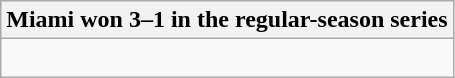<table class="wikitable collapsible collapsed">
<tr>
<th>Miami won 3–1 in the regular-season series</th>
</tr>
<tr>
<td><br>


</td>
</tr>
</table>
